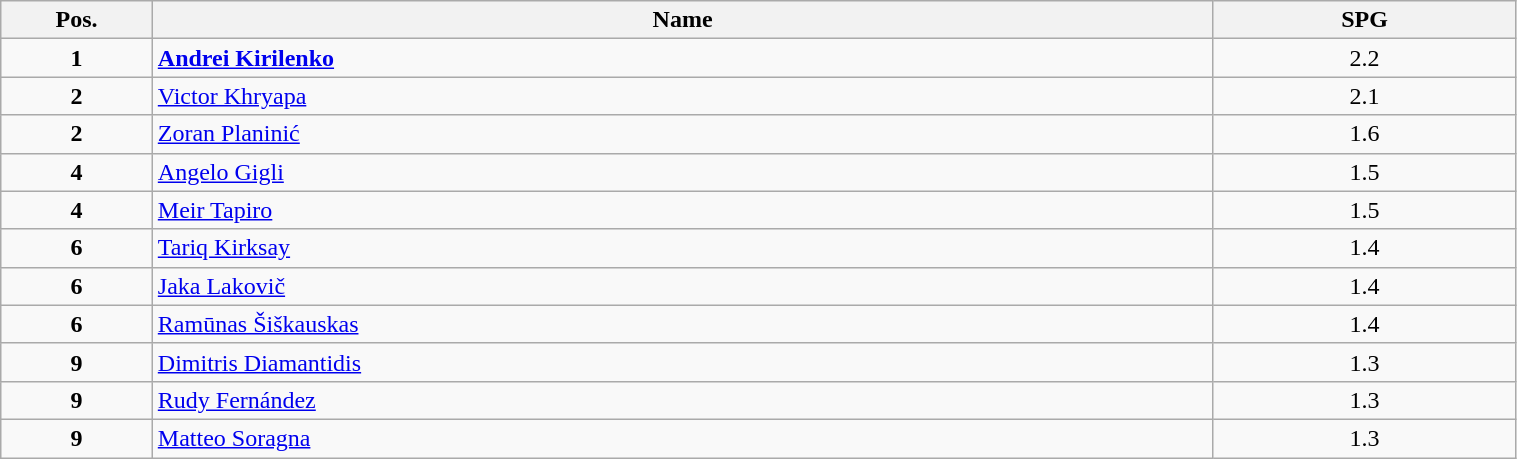<table class=wikitable width="80%">
<tr>
<th width="10%">Pos.</th>
<th width="70%">Name</th>
<th width="20%">SPG</th>
</tr>
<tr>
<td align=center><strong>1</strong></td>
<td> <strong><a href='#'>Andrei Kirilenko</a></strong></td>
<td align=center>2.2</td>
</tr>
<tr>
<td align=center><strong>2</strong></td>
<td> <a href='#'>Victor Khryapa</a></td>
<td align=center>2.1</td>
</tr>
<tr>
<td align=center><strong>2</strong></td>
<td> <a href='#'>Zoran Planinić</a></td>
<td align=center>1.6</td>
</tr>
<tr>
<td align=center><strong>4</strong></td>
<td> <a href='#'>Angelo Gigli</a></td>
<td align=center>1.5</td>
</tr>
<tr>
<td align=center><strong>4</strong></td>
<td> <a href='#'>Meir Tapiro</a></td>
<td align=center>1.5</td>
</tr>
<tr>
<td align=center><strong>6</strong></td>
<td> <a href='#'>Tariq Kirksay</a></td>
<td align=center>1.4</td>
</tr>
<tr>
<td align=center><strong>6</strong></td>
<td> <a href='#'>Jaka Lakovič</a></td>
<td align=center>1.4</td>
</tr>
<tr>
<td align=center><strong>6</strong></td>
<td> <a href='#'>Ramūnas Šiškauskas</a></td>
<td align=center>1.4</td>
</tr>
<tr>
<td align=center><strong>9</strong></td>
<td> <a href='#'>Dimitris Diamantidis</a></td>
<td align=center>1.3</td>
</tr>
<tr>
<td align=center><strong>9</strong></td>
<td> <a href='#'>Rudy Fernández</a></td>
<td align=center>1.3</td>
</tr>
<tr>
<td align=center><strong>9</strong></td>
<td> <a href='#'>Matteo Soragna</a></td>
<td align=center>1.3</td>
</tr>
</table>
